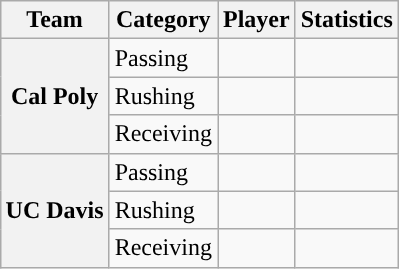<table class="wikitable" style="float:right">
<tr>
<th>Team</th>
<th>Category</th>
<th>Player</th>
<th>Statistics</th>
</tr>
<tr>
<th rowspan=3>Cal Poly</th>
<td>Passing</td>
<td></td>
<td></td>
</tr>
<tr>
<td>Rushing</td>
<td></td>
<td></td>
</tr>
<tr>
<td>Receiving</td>
<td></td>
<td></td>
</tr>
<tr>
<th rowspan=3>UC Davis</th>
<td>Passing</td>
<td></td>
<td></td>
</tr>
<tr>
<td>Rushing</td>
<td></td>
<td></td>
</tr>
<tr>
<td>Receiving</td>
<td></td>
<td></td>
</tr>
</table>
